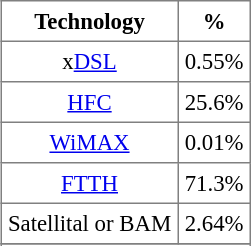<table class="toccolours" border="1" cellpadding="4" style="float: right; margin: 0 0 1em 1em; border-collapse: collapse; font-size: 95%; clear: right">
<tr align=center>
<th>Technology</th>
<th>%</th>
</tr>
<tr align=center>
<td>x<a href='#'>DSL</a></td>
<td>0.55%</td>
</tr>
<tr align=center>
<td><a href='#'>HFC</a></td>
<td>25.6%</td>
</tr>
<tr align=center>
<td><a href='#'>WiMAX</a></td>
<td>0.01%</td>
</tr>
<tr align=center>
<td><a href='#'>FTTH</a></td>
<td>71.3%</td>
</tr>
<tr align=center>
<td>Satellital or BAM</td>
<td>2.64%</td>
</tr>
<tr align=center>
</tr>
<tr>
</tr>
</table>
